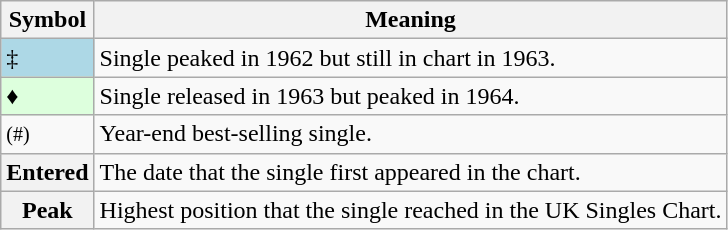<table Class="wikitable">
<tr>
<th>Symbol</th>
<th>Meaning</th>
</tr>
<tr>
<td bgcolor=lightblue>‡</td>
<td>Single peaked in 1962 but still in chart in 1963.</td>
</tr>
<tr>
<td bgcolor=#DDFFDD>♦</td>
<td>Single released in 1963 but peaked in 1964.</td>
</tr>
<tr>
<td><small>(#)</small></td>
<td>Year-end best-selling single.</td>
</tr>
<tr>
<th>Entered</th>
<td>The date that the single first appeared in the chart.</td>
</tr>
<tr>
<th>Peak</th>
<td>Highest position that the single reached in the UK Singles Chart.</td>
</tr>
</table>
